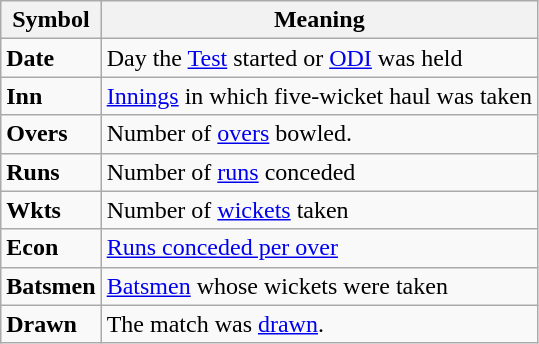<table class="wikitable" border="1">
<tr>
<th>Symbol</th>
<th>Meaning</th>
</tr>
<tr>
<td><strong>Date</strong></td>
<td>Day the <a href='#'>Test</a> started or <a href='#'>ODI</a> was held</td>
</tr>
<tr>
<td><strong>Inn</strong></td>
<td><a href='#'>Innings</a> in which five-wicket haul was taken</td>
</tr>
<tr>
<td><strong>Overs</strong></td>
<td>Number of <a href='#'>overs</a> bowled.</td>
</tr>
<tr>
<td><strong>Runs</strong></td>
<td>Number of <a href='#'>runs</a> conceded</td>
</tr>
<tr>
<td><strong>Wkts</strong></td>
<td>Number of <a href='#'>wickets</a> taken</td>
</tr>
<tr>
<td><strong>Econ</strong></td>
<td><a href='#'>Runs conceded per over</a></td>
</tr>
<tr>
<td><strong>Batsmen</strong></td>
<td><a href='#'>Batsmen</a> whose wickets were taken</td>
</tr>
<tr>
<td><strong>Drawn</strong></td>
<td>The match was <a href='#'>drawn</a>.</td>
</tr>
</table>
